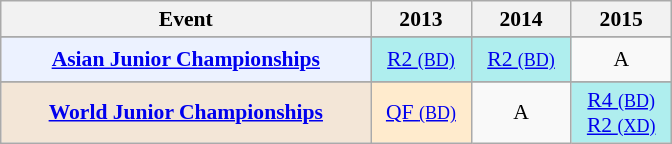<table style='font-size: 90%; text-align:center;' class='wikitable'>
<tr>
<th>Event</th>
<th>2013</th>
<th>2014</th>
<th>2015</th>
</tr>
<tr>
</tr>
<tr style="height: 30px;">
<td bgcolor=ECF2FF style="width: 240px;align=left"><strong><a href='#'>Asian Junior Championships</a></strong></td>
<td bgcolor=AFEEEE style="width: 60px"><a href='#'>R2 <small>(BD)</small></a></td>
<td bgcolor=AFEEEE style="width: 60px"><a href='#'>R2 <small>(BD)</small></a></td>
<td>A</td>
</tr>
<tr>
</tr>
<tr style="height: 30px;">
<td bgcolor=F3E6D7 style="width: 240px;align=left"><strong><a href='#'>World Junior Championships</a></strong></td>
<td bgcolor=FFEBCD style="width: 60px"><a href='#'>QF <small>(BD)</small></a></td>
<td>A</td>
<td bgcolor=AFEEEE style="width: 60px"><a href='#'>R4 <small>(BD)</small></a> <br> <a href='#'>R2 <small>(XD)</small></a></td>
</tr>
</table>
